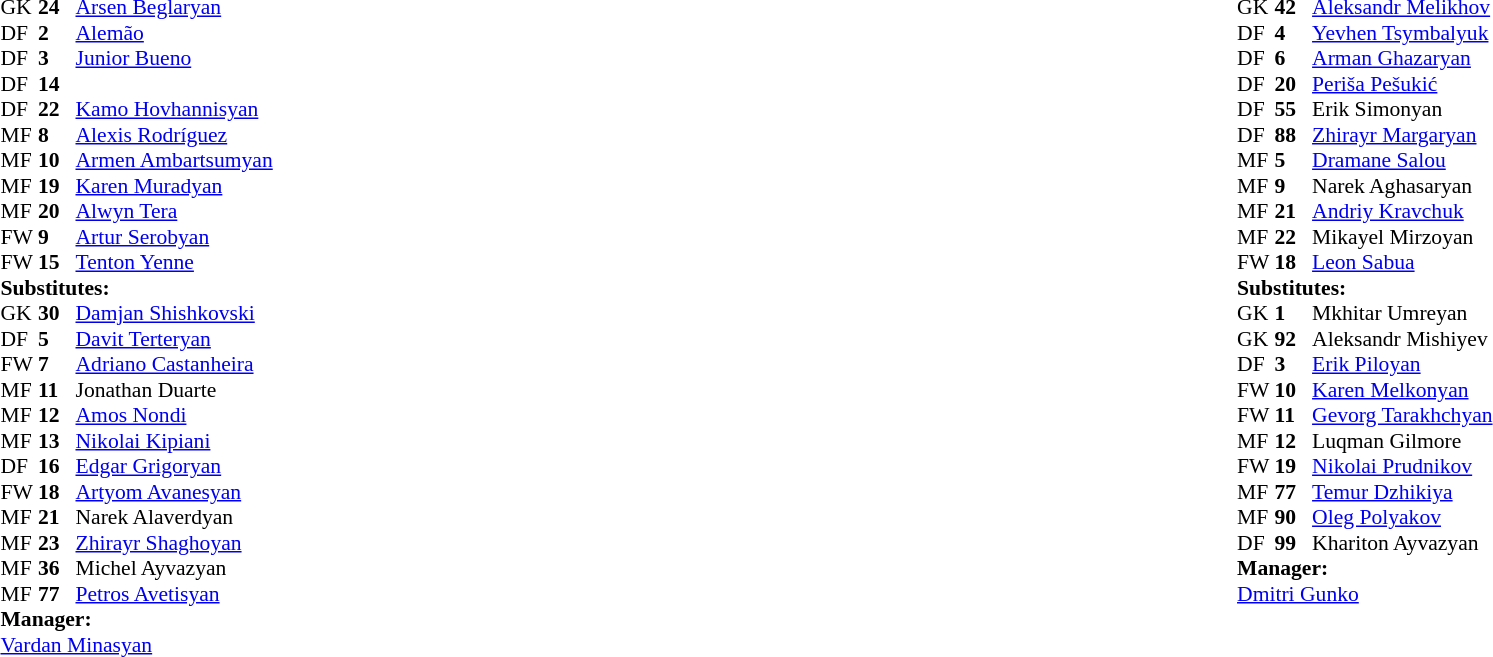<table style="width:100%">
<tr>
<td style="vertical-align:top;width:40%"><br><table style="font-size:90%" cellspacing="0" cellpadding="0">
<tr>
<th width=25></th>
<th width=25></th>
</tr>
<tr>
<td>GK</td>
<td><strong>24</strong></td>
<td> <a href='#'>Arsen Beglaryan</a></td>
</tr>
<tr>
<td>DF</td>
<td><strong>2 </strong></td>
<td> <a href='#'>Alemão</a></td>
<td></td>
<td></td>
</tr>
<tr>
<td>DF</td>
<td><strong>3 </strong></td>
<td> <a href='#'>Junior Bueno</a></td>
<td></td>
</tr>
<tr>
<td>DF</td>
<td><strong>14</strong></td>
<td> </td>
</tr>
<tr>
<td>DF</td>
<td><strong>22</strong></td>
<td> <a href='#'>Kamo Hovhannisyan</a></td>
</tr>
<tr>
<td>MF</td>
<td><strong>8 </strong></td>
<td> <a href='#'>Alexis Rodríguez</a></td>
<td></td>
<td></td>
</tr>
<tr>
<td>MF</td>
<td><strong>10</strong></td>
<td> <a href='#'>Armen Ambartsumyan</a></td>
<td></td>
<td></td>
</tr>
<tr>
<td>MF</td>
<td><strong>19</strong></td>
<td> <a href='#'>Karen Muradyan</a></td>
</tr>
<tr>
<td>MF</td>
<td><strong>20</strong></td>
<td> <a href='#'>Alwyn Tera</a></td>
<td></td>
<td></td>
</tr>
<tr>
<td>FW</td>
<td><strong>9 </strong></td>
<td> <a href='#'>Artur Serobyan</a></td>
<td></td>
<td></td>
</tr>
<tr>
<td>FW</td>
<td><strong>15</strong></td>
<td> <a href='#'>Tenton Yenne</a></td>
</tr>
<tr>
<td colspan="4"><strong>Substitutes:</strong></td>
</tr>
<tr>
<td>GK</td>
<td><strong>30</strong></td>
<td> <a href='#'>Damjan Shishkovski</a></td>
</tr>
<tr>
<td>DF</td>
<td><strong>5 </strong></td>
<td> <a href='#'>Davit Terteryan</a></td>
</tr>
<tr>
<td>FW</td>
<td><strong>7 </strong></td>
<td> <a href='#'>Adriano Castanheira</a></td>
</tr>
<tr>
<td>MF</td>
<td><strong>11</strong></td>
<td> Jonathan Duarte</td>
<td></td>
<td></td>
</tr>
<tr>
<td>MF</td>
<td><strong>12</strong></td>
<td> <a href='#'>Amos Nondi</a></td>
<td></td>
<td></td>
</tr>
<tr>
<td>MF</td>
<td><strong>13</strong></td>
<td> <a href='#'>Nikolai Kipiani</a></td>
</tr>
<tr>
<td>DF</td>
<td><strong>16</strong></td>
<td> <a href='#'>Edgar Grigoryan</a></td>
<td></td>
<td></td>
</tr>
<tr>
<td>FW</td>
<td><strong>18</strong></td>
<td> <a href='#'>Artyom Avanesyan</a></td>
<td></td>
<td></td>
</tr>
<tr>
<td>MF</td>
<td><strong>21</strong></td>
<td> Narek Alaverdyan</td>
</tr>
<tr>
<td>MF</td>
<td><strong>23</strong></td>
<td> <a href='#'>Zhirayr Shaghoyan</a></td>
<td></td>
<td></td>
</tr>
<tr>
<td>MF</td>
<td><strong>36</strong></td>
<td> Michel Ayvazyan</td>
</tr>
<tr>
<td>MF</td>
<td><strong>77</strong></td>
<td> <a href='#'>Petros Avetisyan</a></td>
</tr>
<tr>
<td colspan="4"><strong>Manager:</strong></td>
</tr>
<tr>
<td colspan="4"> <a href='#'>Vardan Minasyan</a></td>
</tr>
</table>
</td>
<td style="vertical-align:top; width:50%"><br><table cellspacing="0" cellpadding="0" style="font-size:90%; margin:auto">
<tr>
<th width=25></th>
<th width=25></th>
</tr>
<tr>
<td>GK</td>
<td><strong>42</strong></td>
<td> <a href='#'>Aleksandr Melikhov</a></td>
</tr>
<tr>
<td>DF</td>
<td><strong>4 </strong></td>
<td> <a href='#'>Yevhen Tsymbalyuk</a></td>
<td></td>
<td></td>
</tr>
<tr>
<td>DF</td>
<td><strong>6 </strong></td>
<td> <a href='#'>Arman Ghazaryan</a></td>
</tr>
<tr>
<td>DF</td>
<td><strong>20</strong></td>
<td> <a href='#'>Periša Pešukić</a></td>
</tr>
<tr>
<td>DF</td>
<td><strong>55</strong></td>
<td> Erik Simonyan</td>
</tr>
<tr>
<td>DF</td>
<td><strong>88</strong></td>
<td> <a href='#'>Zhirayr Margaryan</a></td>
<td></td>
</tr>
<tr>
<td>MF</td>
<td><strong>5 </strong></td>
<td> <a href='#'>Dramane Salou</a></td>
</tr>
<tr>
<td>MF</td>
<td><strong>9 </strong></td>
<td> Narek Aghasaryan</td>
<td></td>
</tr>
<tr>
<td>MF</td>
<td><strong>21</strong></td>
<td> <a href='#'>Andriy Kravchuk</a></td>
<td></td>
<td></td>
</tr>
<tr>
<td>MF</td>
<td><strong>22</strong></td>
<td> Mikayel Mirzoyan</td>
<td></td>
<td></td>
</tr>
<tr>
<td>FW</td>
<td><strong>18</strong></td>
<td> <a href='#'>Leon Sabua</a></td>
<td></td>
<td></td>
</tr>
<tr>
<td colspan="4"><strong>Substitutes:</strong></td>
</tr>
<tr>
<td>GK</td>
<td><strong>1 </strong></td>
<td> Mkhitar Umreyan</td>
</tr>
<tr>
<td>GK</td>
<td><strong>92</strong></td>
<td> Aleksandr Mishiyev</td>
</tr>
<tr>
<td>DF</td>
<td><strong>3 </strong></td>
<td> <a href='#'>Erik Piloyan</a></td>
<td></td>
<td></td>
</tr>
<tr>
<td>FW</td>
<td><strong>10</strong></td>
<td> <a href='#'>Karen Melkonyan</a></td>
<td></td>
<td></td>
</tr>
<tr>
<td>FW</td>
<td><strong>11</strong></td>
<td> <a href='#'>Gevorg Tarakhchyan</a></td>
<td></td>
<td></td>
</tr>
<tr>
<td>MF</td>
<td><strong>12</strong></td>
<td> Luqman Gilmore</td>
</tr>
<tr>
<td>FW</td>
<td><strong>19</strong></td>
<td> <a href='#'>Nikolai Prudnikov</a></td>
<td></td>
<td></td>
</tr>
<tr>
<td>MF</td>
<td><strong>77</strong></td>
<td> <a href='#'>Temur Dzhikiya</a></td>
<td></td>
<td></td>
</tr>
<tr>
<td>MF</td>
<td><strong>90</strong></td>
<td> <a href='#'>Oleg Polyakov</a></td>
</tr>
<tr>
<td>DF</td>
<td><strong>99</strong></td>
<td> Khariton Ayvazyan</td>
</tr>
<tr>
<td colspan="4"><strong>Manager:</strong></td>
</tr>
<tr>
<td colspan="4"> <a href='#'>Dmitri Gunko</a></td>
</tr>
</table>
</td>
</tr>
</table>
